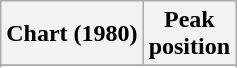<table class="wikitable sortable plainrowheaders">
<tr>
<th scope="col">Chart (1980)</th>
<th scope="col">Peak<br>position</th>
</tr>
<tr>
</tr>
<tr>
</tr>
<tr>
</tr>
</table>
